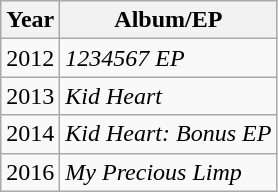<table class="wikitable">
<tr>
<th>Year</th>
<th>Album/EP</th>
</tr>
<tr>
<td>2012</td>
<td><em>1234567 EP</em></td>
</tr>
<tr>
<td>2013</td>
<td><em>Kid Heart</em></td>
</tr>
<tr>
<td>2014</td>
<td><em>Kid Heart: Bonus EP</em></td>
</tr>
<tr>
<td>2016</td>
<td><em>My Precious Limp</em></td>
</tr>
</table>
